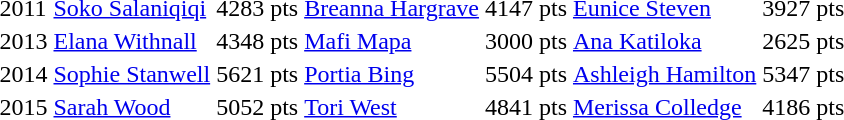<table>
<tr>
<td>2011</td>
<td><a href='#'>Soko Salaniqiqi</a><br></td>
<td>4283 pts</td>
<td><a href='#'>Breanna Hargrave</a><br></td>
<td>4147 pts</td>
<td><a href='#'>Eunice Steven</a><br></td>
<td>3927 pts</td>
</tr>
<tr>
<td>2013</td>
<td><a href='#'>Elana Withnall</a><br></td>
<td>4348 pts</td>
<td><a href='#'>Mafi Mapa</a><br></td>
<td>3000 pts</td>
<td><a href='#'>Ana Katiloka</a><br></td>
<td>2625 pts</td>
</tr>
<tr>
<td>2014</td>
<td><a href='#'>Sophie Stanwell</a><br></td>
<td>5621 pts</td>
<td><a href='#'>Portia Bing</a><br></td>
<td>5504 pts</td>
<td><a href='#'>Ashleigh Hamilton</a><br></td>
<td>5347 pts</td>
</tr>
<tr>
<td>2015</td>
<td><a href='#'>Sarah Wood</a><br></td>
<td>5052 pts</td>
<td><a href='#'>Tori West</a><br></td>
<td>4841 pts</td>
<td><a href='#'>Merissa Colledge</a><br></td>
<td>4186 pts</td>
</tr>
</table>
